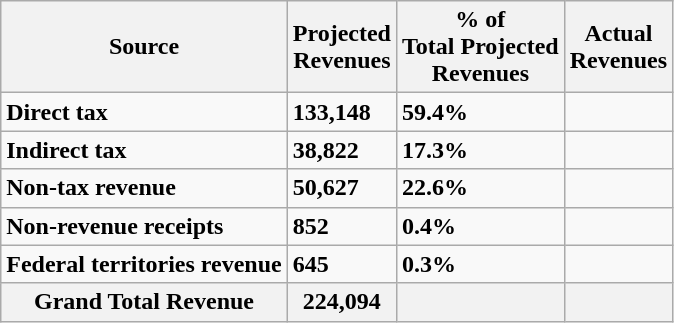<table class="wikitable sortable">
<tr>
<th>Source</th>
<th>Projected<br>Revenues</th>
<th>% of <br>Total Projected<br>Revenues</th>
<th>Actual<br>Revenues</th>
</tr>
<tr>
<td><strong>Direct tax</strong><br></td>
<td><strong>133,148</strong><br></td>
<td><strong>59.4%</strong><br></td>
<td></td>
</tr>
<tr>
<td><strong>Indirect tax</strong><br></td>
<td><strong>38,822</strong><br></td>
<td><strong>17.3%</strong><br></td>
<td></td>
</tr>
<tr>
<td><strong>Non-tax revenue</strong><br></td>
<td><strong>50,627</strong><br></td>
<td><strong>22.6%</strong><br></td>
<td></td>
</tr>
<tr>
<td><strong>Non-revenue receipts</strong></td>
<td><strong>852</strong></td>
<td><strong>0.4%</strong></td>
<td></td>
</tr>
<tr>
<td><strong>Federal territories revenue</strong></td>
<td><strong>645</strong></td>
<td><strong>0.3%</strong></td>
<td></td>
</tr>
<tr>
<th align=right>Grand Total Revenue</th>
<th>224,094</th>
<th></th>
<th></th>
</tr>
</table>
